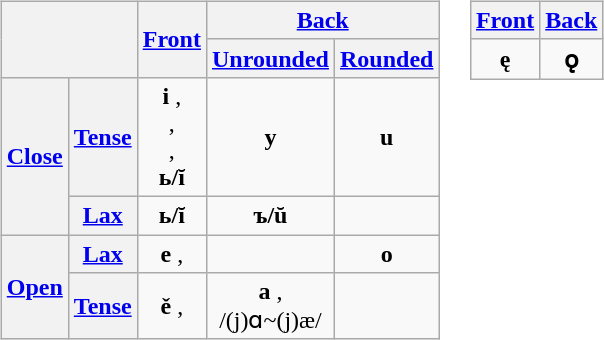<table>
<tr>
<td style="vertical-align: top"><br><table class="wikitable" style="text-align: center">
<tr>
<th colspan="2" rowspan="2"></th>
<th rowspan="2"><a href='#'>Front</a></th>
<th colspan="2"><a href='#'>Back</a></th>
</tr>
<tr>
<th><a href='#'>Unrounded</a></th>
<th><a href='#'>Rounded</a></th>
</tr>
<tr>
<th rowspan="2"><a href='#'>Close</a></th>
<th><a href='#'>Tense</a></th>
<td><strong>i</strong> ,<br>, <br>, <br><strong>ь/ĭ</strong> </td>
<td><strong>y</strong> </td>
<td><strong>u</strong> </td>
</tr>
<tr>
<th><a href='#'>Lax</a></th>
<td><strong>ь/ĭ</strong> </td>
<td><strong>ъ/ŭ</strong> </td>
<td></td>
</tr>
<tr>
<th rowspan="2"><a href='#'>Open</a></th>
<th><a href='#'>Lax</a></th>
<td><strong>e</strong> , <br></td>
<td></td>
<td><strong>o</strong> </td>
</tr>
<tr>
<th><a href='#'>Tense</a></th>
<td><strong>ě</strong> , <br></td>
<td><strong>a</strong> , <br>/(j)ɑ~(j)æ/</td>
<td></td>
</tr>
</table>
</td>
<td style="vertical-align: top"><br><table class="wikitable" style="text-align: center">
<tr>
<th><a href='#'>Front</a></th>
<th><a href='#'>Back</a></th>
</tr>
<tr>
<td><strong>ę</strong> </td>
<td><strong>ǫ</strong> <br></td>
</tr>
</table>
</td>
</tr>
</table>
